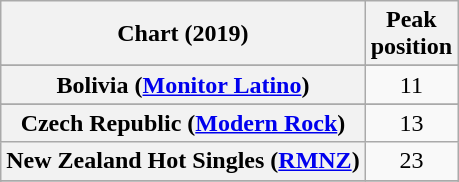<table class="wikitable sortable plainrowheaders" style="text-align:center">
<tr>
<th scope="col">Chart (2019)</th>
<th scope="col">Peak<br>position</th>
</tr>
<tr>
</tr>
<tr>
</tr>
<tr>
<th scope="row">Bolivia (<a href='#'>Monitor Latino</a>)</th>
<td>11</td>
</tr>
<tr>
</tr>
<tr>
</tr>
<tr>
<th scope="row">Czech Republic (<a href='#'>Modern Rock</a>)</th>
<td>13</td>
</tr>
<tr>
<th scope="row">New Zealand Hot Singles (<a href='#'>RMNZ</a>)</th>
<td>23</td>
</tr>
<tr>
</tr>
<tr>
</tr>
</table>
